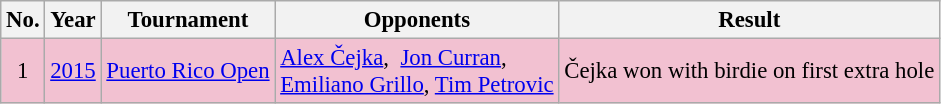<table class="wikitable" style="font-size:95%;">
<tr>
<th>No.</th>
<th>Year</th>
<th>Tournament</th>
<th>Opponents</th>
<th>Result</th>
</tr>
<tr style="background:#F2C1D1;">
<td align=center>1</td>
<td><a href='#'>2015</a></td>
<td><a href='#'>Puerto Rico Open</a></td>
<td> <a href='#'>Alex Čejka</a>,  <a href='#'>Jon Curran</a>,<br> <a href='#'>Emiliano Grillo</a>,  <a href='#'>Tim Petrovic</a></td>
<td>Čejka won with birdie on first extra hole</td>
</tr>
</table>
